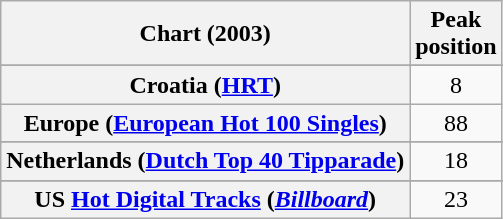<table class="wikitable sortable plainrowheaders" style="text-align:center">
<tr>
<th scope="col">Chart (2003)</th>
<th scope="col">Peak<br>position</th>
</tr>
<tr>
</tr>
<tr>
</tr>
<tr>
<th scope="row">Croatia (<a href='#'>HRT</a>)</th>
<td>8</td>
</tr>
<tr>
<th scope="row">Europe (<a href='#'>European Hot 100 Singles</a>)</th>
<td>88</td>
</tr>
<tr>
</tr>
<tr>
<th scope="row">Netherlands (<a href='#'>Dutch Top 40 Tipparade</a>)</th>
<td>18</td>
</tr>
<tr>
</tr>
<tr>
</tr>
<tr>
</tr>
<tr>
</tr>
<tr>
</tr>
<tr>
<th scope="row">US <a href='#'>Hot Digital Tracks</a> (<em><a href='#'>Billboard</a></em>)</th>
<td>23</td>
</tr>
</table>
